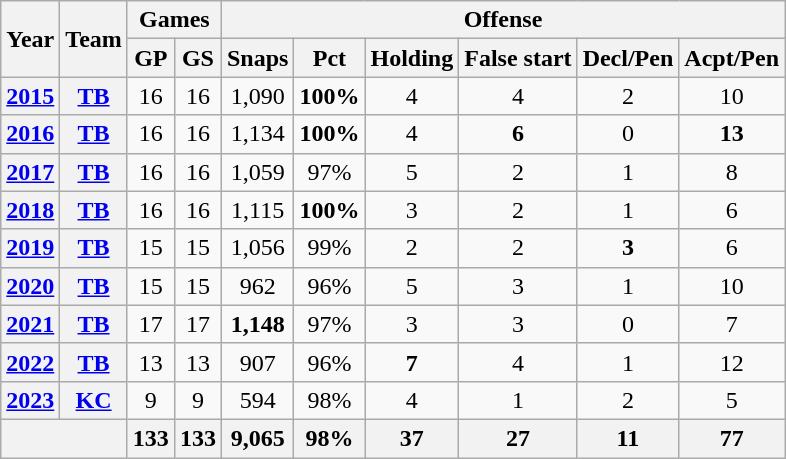<table class="wikitable" style="text-align:center;">
<tr>
<th rowspan="2">Year</th>
<th rowspan="2">Team</th>
<th colspan="2">Games</th>
<th colspan="8">Offense</th>
</tr>
<tr>
<th>GP</th>
<th>GS</th>
<th>Snaps</th>
<th>Pct</th>
<th>Holding</th>
<th>False start</th>
<th>Decl/Pen</th>
<th>Acpt/Pen</th>
</tr>
<tr>
<th><a href='#'>2015</a></th>
<th><a href='#'>TB</a></th>
<td>16</td>
<td>16</td>
<td>1,090</td>
<td><strong>100%</strong></td>
<td>4</td>
<td>4</td>
<td>2</td>
<td>10</td>
</tr>
<tr>
<th><a href='#'>2016</a></th>
<th><a href='#'>TB</a></th>
<td>16</td>
<td>16</td>
<td>1,134</td>
<td><strong>100%</strong></td>
<td>4</td>
<td><strong>6</strong></td>
<td>0</td>
<td><strong>13</strong></td>
</tr>
<tr>
<th><a href='#'>2017</a></th>
<th><a href='#'>TB</a></th>
<td>16</td>
<td>16</td>
<td>1,059</td>
<td>97%</td>
<td>5</td>
<td>2</td>
<td>1</td>
<td>8</td>
</tr>
<tr>
<th><a href='#'>2018</a></th>
<th><a href='#'>TB</a></th>
<td>16</td>
<td>16</td>
<td>1,115</td>
<td><strong>100%</strong></td>
<td>3</td>
<td>2</td>
<td>1</td>
<td>6</td>
</tr>
<tr>
<th><a href='#'>2019</a></th>
<th><a href='#'>TB</a></th>
<td>15</td>
<td>15</td>
<td>1,056</td>
<td>99%</td>
<td>2</td>
<td>2</td>
<td><strong>3</strong></td>
<td>6</td>
</tr>
<tr>
<th><a href='#'>2020</a></th>
<th><a href='#'>TB</a></th>
<td>15</td>
<td>15</td>
<td>962</td>
<td>96%</td>
<td>5</td>
<td>3</td>
<td>1</td>
<td>10</td>
</tr>
<tr>
<th><a href='#'>2021</a></th>
<th><a href='#'>TB</a></th>
<td>17</td>
<td>17</td>
<td><strong>1,148</strong></td>
<td>97%</td>
<td>3</td>
<td>3</td>
<td>0</td>
<td>7</td>
</tr>
<tr>
<th><a href='#'>2022</a></th>
<th><a href='#'>TB</a></th>
<td>13</td>
<td>13</td>
<td>907</td>
<td>96%</td>
<td><strong>7</strong></td>
<td>4</td>
<td>1</td>
<td>12</td>
</tr>
<tr>
<th><a href='#'>2023</a></th>
<th><a href='#'>KC</a></th>
<td>9</td>
<td>9</td>
<td>594</td>
<td>98%</td>
<td>4</td>
<td>1</td>
<td>2</td>
<td>5</td>
</tr>
<tr>
<th colspan="2"></th>
<th>133</th>
<th>133</th>
<th>9,065</th>
<th>98%</th>
<th>37</th>
<th>27</th>
<th>11</th>
<th>77</th>
</tr>
</table>
